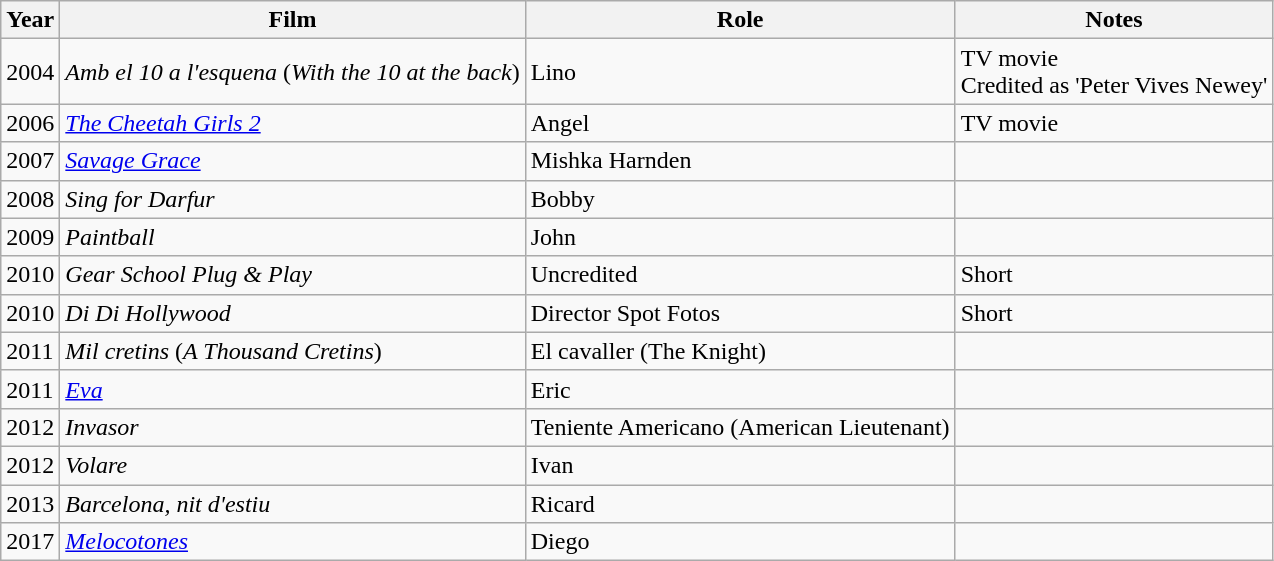<table class="wikitable sortable">
<tr>
<th>Year</th>
<th>Film</th>
<th>Role</th>
<th class="unsortable">Notes</th>
</tr>
<tr>
<td>2004</td>
<td><em>Amb el 10 a l'esquena</em> (<em>With the 10 at the back</em>)</td>
<td>Lino</td>
<td>TV movie<br>Credited as 'Peter Vives Newey'</td>
</tr>
<tr>
<td>2006</td>
<td><em><a href='#'>The Cheetah Girls 2</a></em></td>
<td>Angel</td>
<td>TV movie</td>
</tr>
<tr>
<td>2007</td>
<td><em><a href='#'>Savage Grace</a></em></td>
<td>Mishka Harnden</td>
<td></td>
</tr>
<tr>
<td>2008</td>
<td><em>Sing for Darfur</em></td>
<td>Bobby</td>
<td></td>
</tr>
<tr>
<td>2009</td>
<td><em>Paintball</em></td>
<td>John</td>
<td></td>
</tr>
<tr>
<td>2010</td>
<td><em>Gear School Plug & Play</em></td>
<td>Uncredited</td>
<td>Short</td>
</tr>
<tr>
<td>2010</td>
<td><em>Di Di Hollywood</em></td>
<td>Director Spot Fotos</td>
<td>Short</td>
</tr>
<tr>
<td>2011</td>
<td><em>Mil cretins</em> (<em>A Thousand Cretins</em>)</td>
<td>El cavaller (The Knight)</td>
<td></td>
</tr>
<tr>
<td>2011</td>
<td><em><a href='#'>Eva</a></em></td>
<td>Eric</td>
<td></td>
</tr>
<tr>
<td>2012</td>
<td><em>Invasor</em></td>
<td>Teniente Americano (American Lieutenant)</td>
<td></td>
</tr>
<tr>
<td>2012</td>
<td><em>Volare</em></td>
<td>Ivan</td>
<td></td>
</tr>
<tr>
<td>2013</td>
<td><em>Barcelona, nit d'estiu</em></td>
<td>Ricard</td>
<td></td>
</tr>
<tr>
<td>2017</td>
<td><em><a href='#'>Melocotones</a></em></td>
<td>Diego</td>
<td></td>
</tr>
</table>
